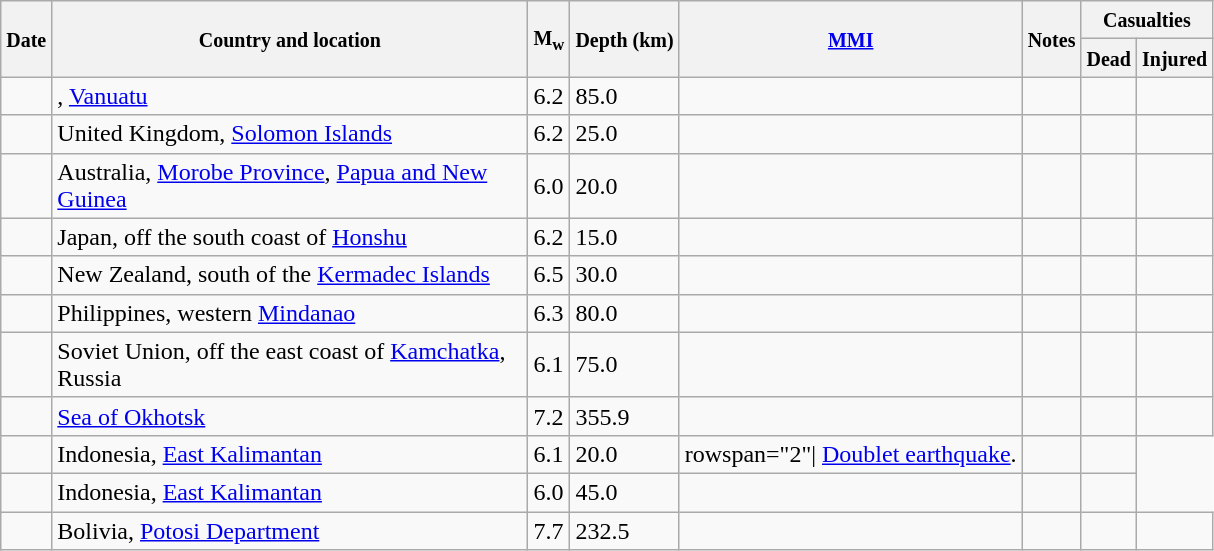<table class="wikitable sortable sort-under" style="border:1px black; margin-left:1em;">
<tr>
<th rowspan="2"><small>Date</small></th>
<th rowspan="2" style="width: 310px"><small>Country and location</small></th>
<th rowspan="2"><small>M<sub>w</sub></small></th>
<th rowspan="2"><small>Depth (km)</small></th>
<th rowspan="2"><small><a href='#'>MMI</a></small></th>
<th rowspan="2" class="unsortable"><small>Notes</small></th>
<th colspan="2"><small>Casualties</small></th>
</tr>
<tr>
<th><small>Dead</small></th>
<th><small>Injured</small></th>
</tr>
<tr>
<td></td>
<td>, <a href='#'>Vanuatu</a></td>
<td>6.2</td>
<td>85.0</td>
<td></td>
<td></td>
<td></td>
<td></td>
</tr>
<tr>
<td></td>
<td>United Kingdom, <a href='#'>Solomon Islands</a></td>
<td>6.2</td>
<td>25.0</td>
<td></td>
<td></td>
<td></td>
<td></td>
</tr>
<tr>
<td></td>
<td>Australia, <a href='#'>Morobe Province</a>, <a href='#'>Papua and New Guinea</a></td>
<td>6.0</td>
<td>20.0</td>
<td></td>
<td></td>
<td></td>
<td></td>
</tr>
<tr>
<td></td>
<td>Japan, off the south coast of <a href='#'>Honshu</a></td>
<td>6.2</td>
<td>15.0</td>
<td></td>
<td></td>
<td></td>
<td></td>
</tr>
<tr>
<td></td>
<td>New Zealand, south of the <a href='#'>Kermadec Islands</a></td>
<td>6.5</td>
<td>30.0</td>
<td></td>
<td></td>
<td></td>
<td></td>
</tr>
<tr>
<td></td>
<td>Philippines, western <a href='#'>Mindanao</a></td>
<td>6.3</td>
<td>80.0</td>
<td></td>
<td></td>
<td></td>
<td></td>
</tr>
<tr>
<td></td>
<td>Soviet Union, off the east coast of <a href='#'>Kamchatka</a>, Russia</td>
<td>6.1</td>
<td>75.0</td>
<td></td>
<td></td>
<td></td>
<td></td>
</tr>
<tr>
<td></td>
<td><a href='#'>Sea of Okhotsk</a></td>
<td>7.2</td>
<td>355.9</td>
<td></td>
<td></td>
<td></td>
<td></td>
</tr>
<tr>
<td></td>
<td>Indonesia, <a href='#'>East Kalimantan</a></td>
<td>6.1</td>
<td>20.0</td>
<td>rowspan="2"| <a href='#'>Doublet earthquake</a>.</td>
<td></td>
<td></td>
</tr>
<tr>
<td></td>
<td>Indonesia, <a href='#'>East Kalimantan</a></td>
<td>6.0</td>
<td>45.0</td>
<td></td>
<td></td>
<td></td>
</tr>
<tr>
<td></td>
<td>Bolivia, <a href='#'>Potosi Department</a></td>
<td>7.7</td>
<td>232.5</td>
<td></td>
<td></td>
<td></td>
<td></td>
</tr>
</table>
